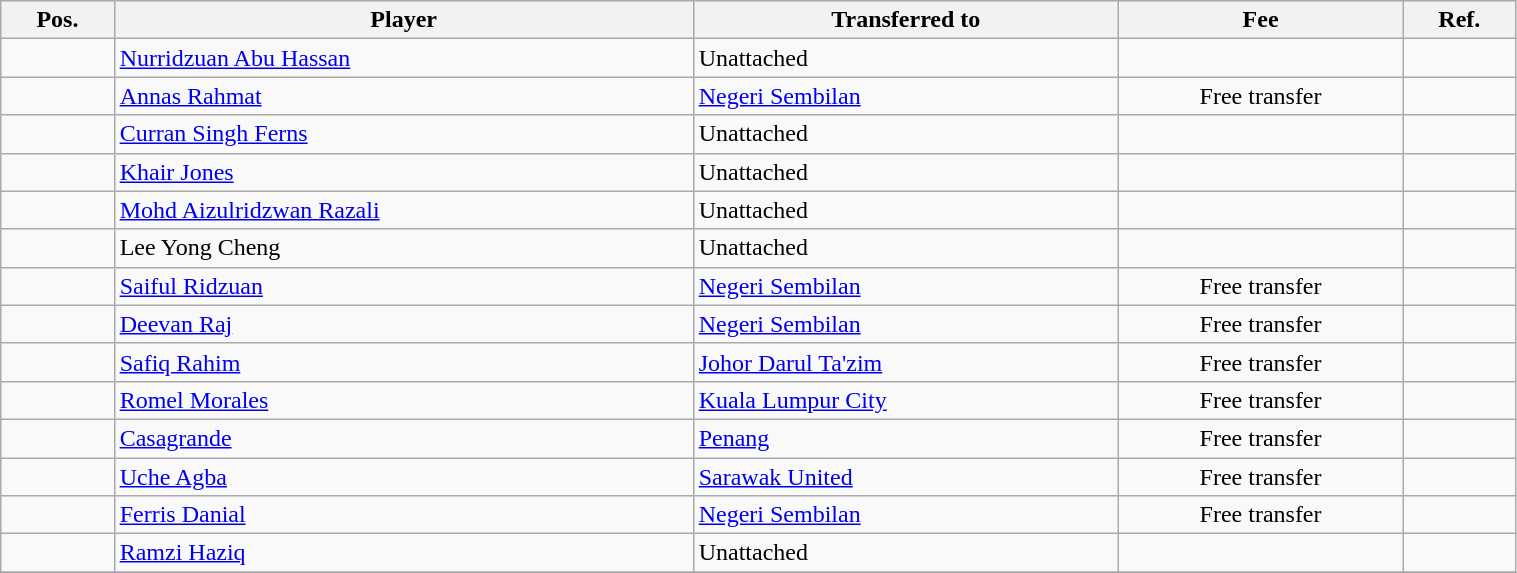<table class="wikitable"  style="text-align:center; font-size:100%; width:80%;">
<tr>
<th>Pos.</th>
<th>Player</th>
<th>Transferred to</th>
<th>Fee</th>
<th>Ref.</th>
</tr>
<tr>
<td></td>
<td align=left> <a href='#'>Nurridzuan Abu Hassan</a></td>
<td align=left>Unattached</td>
<td></td>
<td></td>
</tr>
<tr>
<td></td>
<td align=left> <a href='#'>Annas Rahmat</a></td>
<td align=left> <a href='#'>Negeri Sembilan</a></td>
<td>Free transfer</td>
<td></td>
</tr>
<tr>
<td></td>
<td align=left> <a href='#'>Curran Singh Ferns</a></td>
<td align=left>Unattached</td>
<td></td>
<td></td>
</tr>
<tr>
<td></td>
<td align=left> <a href='#'>Khair Jones</a></td>
<td align=left>Unattached</td>
<td></td>
<td></td>
</tr>
<tr>
<td></td>
<td align=left> <a href='#'>Mohd Aizulridzwan Razali</a></td>
<td align=left>Unattached</td>
<td></td>
<td></td>
</tr>
<tr>
<td></td>
<td align=left> Lee Yong Cheng</td>
<td align=left>Unattached</td>
<td></td>
<td></td>
</tr>
<tr>
<td></td>
<td align=left> <a href='#'>Saiful Ridzuan</a></td>
<td align=left> <a href='#'>Negeri Sembilan</a></td>
<td>Free transfer</td>
<td></td>
</tr>
<tr>
<td></td>
<td align=left> <a href='#'>Deevan Raj</a></td>
<td align=left> <a href='#'>Negeri Sembilan</a></td>
<td>Free transfer</td>
<td></td>
</tr>
<tr>
<td></td>
<td align=left> <a href='#'>Safiq Rahim</a></td>
<td align=left> <a href='#'>Johor Darul Ta'zim</a></td>
<td>Free transfer</td>
<td></td>
</tr>
<tr>
<td></td>
<td align=left> <a href='#'>Romel Morales</a></td>
<td align=left> <a href='#'>Kuala Lumpur City</a></td>
<td>Free transfer</td>
<td></td>
</tr>
<tr>
<td></td>
<td align=left> <a href='#'>Casagrande</a></td>
<td align=left> <a href='#'>Penang</a></td>
<td>Free transfer</td>
<td></td>
</tr>
<tr>
<td></td>
<td align=left> <a href='#'>Uche Agba</a></td>
<td align=left> <a href='#'>Sarawak United</a></td>
<td>Free transfer</td>
<td></td>
</tr>
<tr>
<td></td>
<td align=left> <a href='#'>Ferris Danial</a></td>
<td align=left> <a href='#'>Negeri Sembilan</a></td>
<td>Free transfer</td>
<td></td>
</tr>
<tr>
<td></td>
<td align=left> <a href='#'>Ramzi Haziq</a></td>
<td align=left>Unattached</td>
<td></td>
<td></td>
</tr>
<tr>
</tr>
</table>
